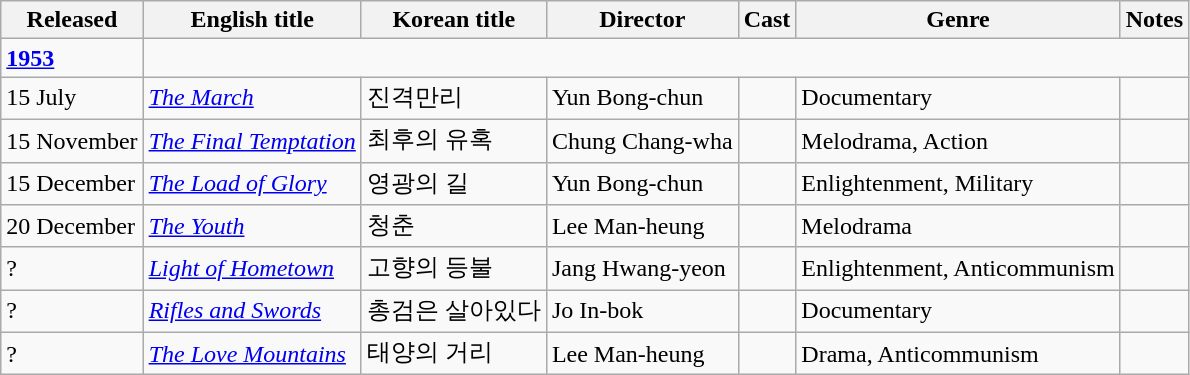<table class="wikitable">
<tr>
<th>Released</th>
<th>English title</th>
<th>Korean title</th>
<th>Director</th>
<th>Cast</th>
<th>Genre</th>
<th>Notes</th>
</tr>
<tr>
<td><strong><a href='#'>1953</a></strong></td>
</tr>
<tr>
<td>15 July</td>
<td><em><a href='#'>The March</a></em></td>
<td>진격만리</td>
<td>Yun Bong-chun</td>
<td></td>
<td>Documentary</td>
<td></td>
</tr>
<tr>
<td>15 November</td>
<td><em><a href='#'>The Final Temptation</a></em></td>
<td>최후의 유혹</td>
<td>Chung Chang-wha</td>
<td></td>
<td>Melodrama, Action</td>
<td></td>
</tr>
<tr>
<td>15 December</td>
<td><em><a href='#'>The Load of Glory</a></em></td>
<td>영광의 길</td>
<td>Yun Bong-chun</td>
<td></td>
<td>Enlightenment, Military</td>
<td></td>
</tr>
<tr>
<td>20 December</td>
<td><em><a href='#'>The Youth</a></em></td>
<td>청춘</td>
<td>Lee Man-heung</td>
<td></td>
<td>Melodrama</td>
<td></td>
</tr>
<tr>
<td>?</td>
<td><em><a href='#'>Light of Hometown</a></em></td>
<td>고향의 등불</td>
<td>Jang Hwang-yeon</td>
<td></td>
<td>Enlightenment, Anticommunism</td>
<td></td>
</tr>
<tr>
<td>?</td>
<td><em><a href='#'>Rifles and Swords</a></em></td>
<td>총검은 살아있다</td>
<td>Jo In-bok</td>
<td></td>
<td>Documentary</td>
<td></td>
</tr>
<tr>
<td>?</td>
<td><em><a href='#'>The Love Mountains</a></em></td>
<td>태양의 거리</td>
<td>Lee Man-heung</td>
<td></td>
<td>Drama, Anticommunism</td>
<td></td>
</tr>
</table>
